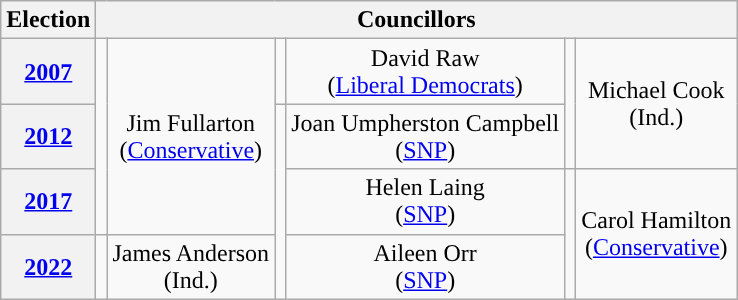<table class="wikitable" style="text-align:center">
<tr>
<th>Election</th>
<th colspan=8>Councillors</th>
</tr>
<tr>
<th><a href='#'>2007</a></th>
<td rowspan=3; style="background-color: "></td>
<td rowspan=3>Jim Fullarton<br>(<a href='#'>Conservative</a>)</td>
<td rowspan=1; style="background-color: "></td>
<td rowspan=1>David Raw<br>(<a href='#'>Liberal Democrats</a>)</td>
<td rowspan=2; style="background-color: "></td>
<td rowspan=2>Michael Cook<br>(Ind.)</td>
</tr>
<tr>
<th><a href='#'>2012</a></th>
<td rowspan=3; style="background-color: "></td>
<td rowspan=1>Joan Umpherston Campbell<br>(<a href='#'>SNP</a>)</td>
</tr>
<tr>
<th><a href='#'>2017</a></th>
<td rowspan=1>Helen Laing<br>(<a href='#'>SNP</a>)</td>
<td rowspan=2; style="background-color: "></td>
<td rowspan=2>Carol Hamilton<br>(<a href='#'>Conservative</a>)</td>
</tr>
<tr>
<th><a href='#'>2022</a></th>
<td rowspan=1; style="background-color: "></td>
<td rowspan=1>James Anderson<br>(Ind.)</td>
<td rowspan=1>Aileen Orr<br>(<a href='#'>SNP</a>)</td>
</tr>
</table>
